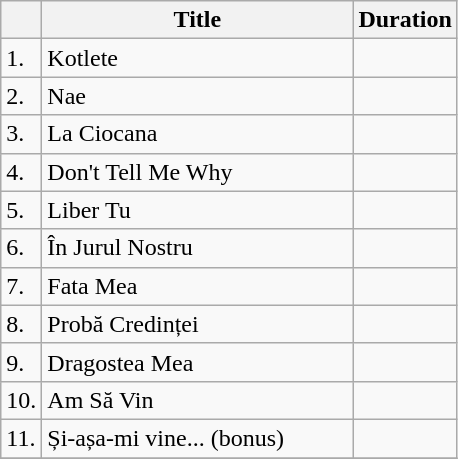<table class="wikitable">
<tr>
<th></th>
<th width="200">Title</th>
<th>Duration</th>
</tr>
<tr>
<td>1.</td>
<td>Kotlete</td>
<td align="center"></td>
</tr>
<tr>
<td>2.</td>
<td>Nae</td>
<td align="center"></td>
</tr>
<tr>
<td>3.</td>
<td>La Ciocana</td>
<td align="center"></td>
</tr>
<tr>
<td>4.</td>
<td>Don't Tell Me Why</td>
<td align="center"></td>
</tr>
<tr>
<td>5.</td>
<td>Liber Tu</td>
<td align="center"></td>
</tr>
<tr>
<td>6.</td>
<td>În Jurul Nostru</td>
<td align="center"></td>
</tr>
<tr>
<td>7.</td>
<td>Fata Mea</td>
<td align="center"></td>
</tr>
<tr>
<td>8.</td>
<td>Probă Credinței</td>
<td align="center"></td>
</tr>
<tr>
<td>9.</td>
<td>Dragostea Mea</td>
<td align="center"></td>
</tr>
<tr>
<td>10.</td>
<td>Am Să Vin</td>
<td align="center"></td>
</tr>
<tr>
<td>11.</td>
<td>Și-așa-mi vine... (bonus)</td>
<td align="center"></td>
</tr>
<tr>
</tr>
</table>
